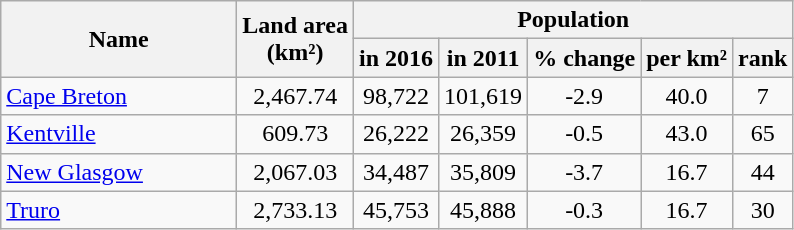<table class="wikitable" style="text-align:center;">
<tr>
<th rowspan="2" width="150px">Name</th>
<th rowspan="2">Land area<br>(km²)</th>
<th colspan="5">Population</th>
</tr>
<tr>
<th>in 2016</th>
<th>in 2011</th>
<th>% change</th>
<th>per km²</th>
<th>rank</th>
</tr>
<tr>
<td align="left"><a href='#'>Cape Breton</a></td>
<td>2,467.74</td>
<td>98,722</td>
<td>101,619</td>
<td>-2.9</td>
<td>40.0</td>
<td>7</td>
</tr>
<tr>
<td align="left"><a href='#'>Kentville</a></td>
<td>609.73</td>
<td>26,222</td>
<td>26,359</td>
<td>-0.5</td>
<td>43.0</td>
<td>65</td>
</tr>
<tr>
<td align="left"><a href='#'>New Glasgow</a></td>
<td>2,067.03</td>
<td>34,487</td>
<td>35,809</td>
<td>-3.7</td>
<td>16.7</td>
<td>44</td>
</tr>
<tr>
<td align="left"><a href='#'>Truro</a></td>
<td>2,733.13</td>
<td>45,753</td>
<td>45,888</td>
<td>-0.3</td>
<td>16.7</td>
<td>30</td>
</tr>
</table>
